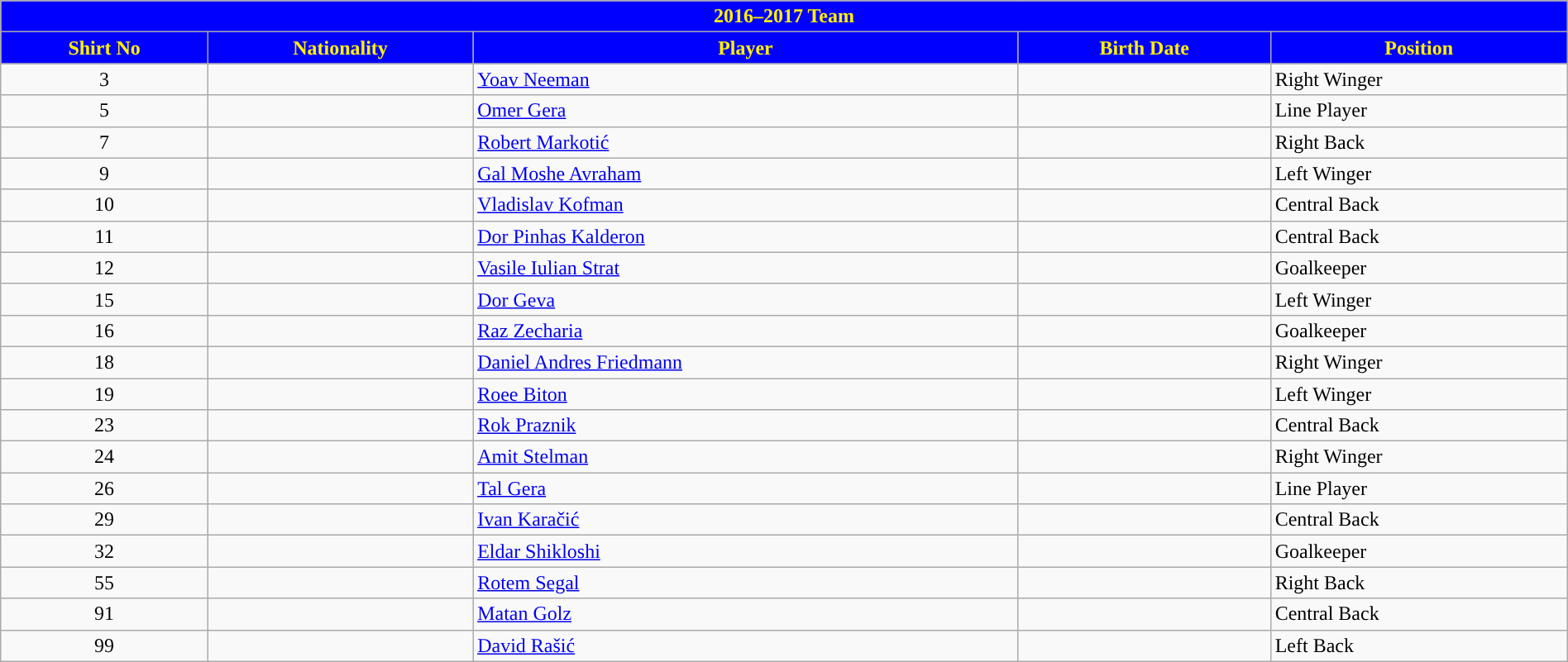<table class="wikitable collapsible collapsed" style="width:100%">
<tr>
<th colspan="5" style="background:#0000FF; color:#FFF000; text-align:center;"><strong>2016–2017 Team</strong></th>
</tr>
<tr>
<th style="color:#FFF000; background:#0000FF">Shirt No</th>
<th style="color:#FFF000; background:#0000FF">Nationality</th>
<th style="color:#FFF000; background:#0000FF">Player</th>
<th style="color:#FFF000; background:#0000FF">Birth Date</th>
<th style="color:#FFF000; background:#0000FF">Position</th>
</tr>
<tr>
<td align=center>3</td>
<td></td>
<td><a href='#'>Yoav Neeman</a></td>
<td></td>
<td>Right Winger</td>
</tr>
<tr>
<td align=center>5</td>
<td></td>
<td><a href='#'>Omer Gera</a></td>
<td></td>
<td>Line Player</td>
</tr>
<tr>
<td align=center>7</td>
<td></td>
<td><a href='#'>Robert Markotić</a></td>
<td></td>
<td>Right Back</td>
</tr>
<tr>
<td align=center>9</td>
<td></td>
<td><a href='#'>Gal Moshe Avraham</a></td>
<td></td>
<td>Left Winger</td>
</tr>
<tr>
<td align=center>10</td>
<td></td>
<td><a href='#'>Vladislav Kofman</a></td>
<td></td>
<td>Central Back</td>
</tr>
<tr>
<td align=center>11</td>
<td></td>
<td><a href='#'>Dor Pinhas Kalderon</a></td>
<td></td>
<td>Central Back</td>
</tr>
<tr>
<td align=center>12</td>
<td></td>
<td><a href='#'>Vasile Iulian Strat</a></td>
<td></td>
<td>Goalkeeper</td>
</tr>
<tr>
<td align=center>15</td>
<td></td>
<td><a href='#'>Dor Geva</a></td>
<td></td>
<td>Left Winger</td>
</tr>
<tr>
<td align=center>16</td>
<td></td>
<td><a href='#'>Raz Zecharia</a></td>
<td></td>
<td>Goalkeeper</td>
</tr>
<tr>
<td align=center>18</td>
<td></td>
<td><a href='#'>Daniel Andres Friedmann</a></td>
<td></td>
<td>Right Winger</td>
</tr>
<tr>
<td align=center>19</td>
<td></td>
<td><a href='#'>Roee Biton</a></td>
<td></td>
<td>Left Winger</td>
</tr>
<tr>
<td align=center>23</td>
<td></td>
<td><a href='#'>Rok Praznik</a></td>
<td></td>
<td>Central Back</td>
</tr>
<tr>
<td align=center>24</td>
<td></td>
<td><a href='#'>Amit Stelman</a></td>
<td></td>
<td>Right Winger</td>
</tr>
<tr>
<td align=center>26</td>
<td></td>
<td><a href='#'>Tal Gera</a></td>
<td></td>
<td>Line Player</td>
</tr>
<tr>
<td align=center>29</td>
<td></td>
<td><a href='#'>Ivan Karačić</a></td>
<td></td>
<td>Central Back</td>
</tr>
<tr>
<td align=center>32</td>
<td></td>
<td><a href='#'>Eldar Shikloshi</a></td>
<td></td>
<td>Goalkeeper</td>
</tr>
<tr>
<td align=center>55</td>
<td></td>
<td><a href='#'>Rotem Segal</a></td>
<td></td>
<td>Right Back</td>
</tr>
<tr>
<td align=center>91</td>
<td></td>
<td><a href='#'>Matan Golz</a></td>
<td></td>
<td>Central Back</td>
</tr>
<tr>
<td align=center>99</td>
<td></td>
<td><a href='#'>David Rašić</a></td>
<td></td>
<td>Left Back</td>
</tr>
</table>
